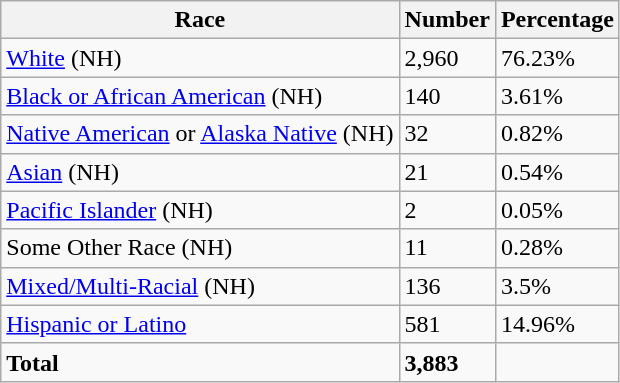<table class="wikitable">
<tr>
<th>Race</th>
<th>Number</th>
<th>Percentage</th>
</tr>
<tr>
<td><a href='#'>White</a> (NH)</td>
<td>2,960</td>
<td>76.23%</td>
</tr>
<tr>
<td><a href='#'>Black or African American</a> (NH)</td>
<td>140</td>
<td>3.61%</td>
</tr>
<tr>
<td><a href='#'>Native American</a> or <a href='#'>Alaska Native</a> (NH)</td>
<td>32</td>
<td>0.82%</td>
</tr>
<tr>
<td><a href='#'>Asian</a> (NH)</td>
<td>21</td>
<td>0.54%</td>
</tr>
<tr>
<td><a href='#'>Pacific Islander</a> (NH)</td>
<td>2</td>
<td>0.05%</td>
</tr>
<tr>
<td>Some Other Race (NH)</td>
<td>11</td>
<td>0.28%</td>
</tr>
<tr>
<td><a href='#'>Mixed/Multi-Racial</a> (NH)</td>
<td>136</td>
<td>3.5%</td>
</tr>
<tr>
<td><a href='#'>Hispanic or Latino</a></td>
<td>581</td>
<td>14.96%</td>
</tr>
<tr>
<td><strong>Total</strong></td>
<td><strong>3,883</strong></td>
<td></td>
</tr>
</table>
